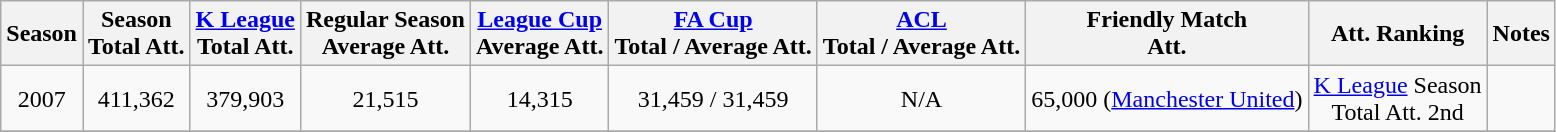<table class="wikitable" style="text-align:center">
<tr>
<th>Season</th>
<th>Season<br>Total Att.</th>
<th><a href='#'>K League</a><br>Total Att.</th>
<th>Regular Season<br>Average Att.</th>
<th><a href='#'>League Cup</a><br>Average Att.</th>
<th><a href='#'>FA Cup</a><br>Total / Average Att.</th>
<th><a href='#'>ACL</a><br>Total / Average Att.</th>
<th>Friendly Match<br> Att.</th>
<th>Att. Ranking</th>
<th>Notes</th>
</tr>
<tr>
<td>2007</td>
<td>411,362</td>
<td>379,903</td>
<td>21,515</td>
<td>14,315</td>
<td>31,459 / 31,459</td>
<td>N/A</td>
<td align=left>65,000 (<a href='#'>Manchester United</a>)</td>
<td><a href='#'>K League</a> Season<br>Total Att. 2nd</td>
<td align=left></td>
</tr>
<tr>
</tr>
</table>
